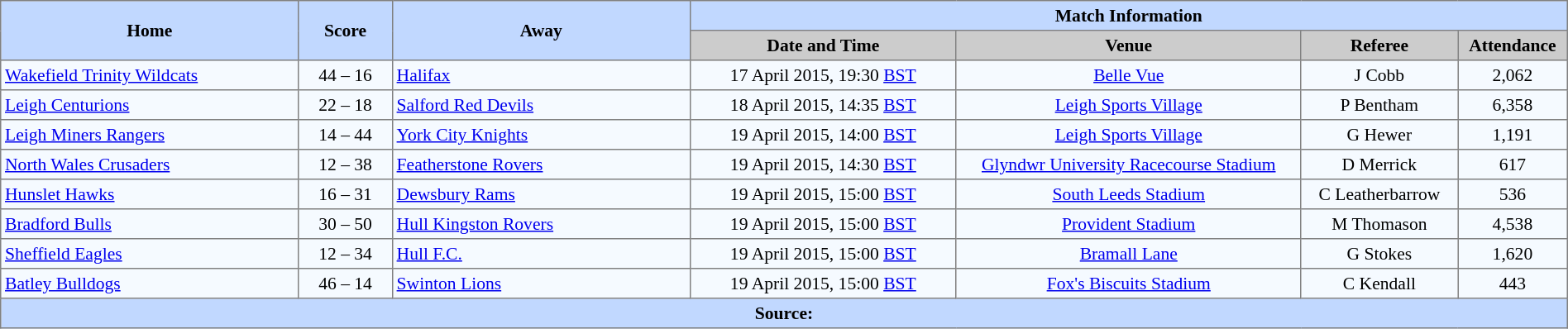<table border=1 style="border-collapse:collapse; font-size:90%; text-align:center;" cellpadding=3 cellspacing=0 width=100%>
<tr bgcolor=#C1D8FF>
<th rowspan=2 width=19%>Home</th>
<th rowspan=2 width=6%>Score</th>
<th rowspan=2 width=19%>Away</th>
<th colspan=6>Match Information</th>
</tr>
<tr bgcolor=#CCCCCC>
<th width=17%>Date and Time</th>
<th width=22%>Venue</th>
<th width=10%>Referee</th>
<th width=7%>Attendance</th>
</tr>
<tr bgcolor=#F5FAFF>
<td align=left> <a href='#'>Wakefield Trinity Wildcats</a></td>
<td>44 – 16</td>
<td align=left> <a href='#'>Halifax</a></td>
<td>17 April 2015, 19:30 <a href='#'>BST</a></td>
<td><a href='#'>Belle Vue</a></td>
<td>J Cobb</td>
<td>2,062</td>
</tr>
<tr bgcolor=#F5FAFF>
<td align=left> <a href='#'>Leigh Centurions</a></td>
<td>22 – 18</td>
<td align=left> <a href='#'>Salford Red Devils</a></td>
<td>18 April 2015, 14:35 <a href='#'>BST</a></td>
<td><a href='#'>Leigh Sports Village</a></td>
<td>P Bentham</td>
<td>6,358</td>
</tr>
<tr bgcolor=#F5FAFF>
<td align=left><a href='#'>Leigh Miners Rangers</a></td>
<td>14 – 44</td>
<td align=left> <a href='#'>York City Knights</a></td>
<td>19 April 2015, 14:00 <a href='#'>BST</a></td>
<td><a href='#'>Leigh Sports Village</a></td>
<td>G Hewer</td>
<td>1,191</td>
</tr>
<tr bgcolor=#F5FAFF>
<td align=left> <a href='#'>North Wales Crusaders</a></td>
<td>12 – 38</td>
<td align=left> <a href='#'>Featherstone Rovers</a></td>
<td>19 April 2015, 14:30 <a href='#'>BST</a></td>
<td><a href='#'>Glyndwr University Racecourse Stadium</a></td>
<td>D Merrick</td>
<td>617</td>
</tr>
<tr bgcolor=#F5FAFF>
<td align=left> <a href='#'>Hunslet Hawks</a></td>
<td>16 – 31</td>
<td align=left> <a href='#'>Dewsbury Rams</a></td>
<td>19 April 2015, 15:00 <a href='#'>BST</a></td>
<td><a href='#'>South Leeds Stadium</a></td>
<td>C Leatherbarrow</td>
<td>536</td>
</tr>
<tr bgcolor=#F5FAFF>
<td align=left> <a href='#'>Bradford Bulls</a></td>
<td>30 – 50</td>
<td align=left> <a href='#'>Hull Kingston Rovers</a></td>
<td>19 April 2015, 15:00 <a href='#'>BST</a></td>
<td><a href='#'>Provident Stadium</a></td>
<td>M Thomason</td>
<td>4,538</td>
</tr>
<tr bgcolor=#F5FAFF>
<td align=left> <a href='#'>Sheffield Eagles</a></td>
<td>12 – 34</td>
<td align=left> <a href='#'>Hull F.C.</a></td>
<td>19 April 2015, 15:00 <a href='#'>BST</a></td>
<td><a href='#'>Bramall Lane</a></td>
<td>G Stokes</td>
<td>1,620</td>
</tr>
<tr bgcolor=#F5FAFF>
<td align=left> <a href='#'>Batley Bulldogs</a></td>
<td>46 – 14</td>
<td align=left> <a href='#'>Swinton Lions</a></td>
<td>19 April 2015, 15:00 <a href='#'>BST</a></td>
<td><a href='#'>Fox's Biscuits Stadium</a></td>
<td>C Kendall</td>
<td>443</td>
</tr>
<tr style="background:#c1d8ff;">
<th colspan=12>Source:</th>
</tr>
</table>
